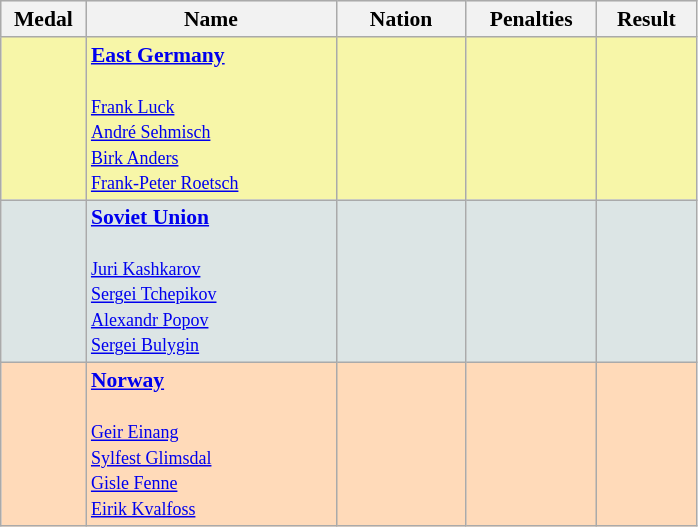<table class=wikitable style="border:1px solid #AAAAAA;font-size:90%">
<tr bgcolor="#E4E4E4">
<th style="border-bottom:1px solid #AAAAAA" width=50>Medal</th>
<th style="border-bottom:1px solid #AAAAAA" width=160>Name</th>
<th style="border-bottom:1px solid #AAAAAA" width=80>Nation</th>
<th style="border-bottom:1px solid #AAAAAA" width=80>Penalties</th>
<th style="border-bottom:1px solid #AAAAAA" width=60>Result</th>
</tr>
<tr bgcolor="#F7F6A8">
<td align="center"></td>
<td><strong><a href='#'>East Germany</a></strong><br><br><small><a href='#'>Frank Luck</a><br><a href='#'>André Sehmisch</a><br><a href='#'>Birk Anders</a><br><a href='#'>Frank-Peter Roetsch</a></small></td>
<td></td>
<td align="center"></td>
<td align="center"></td>
</tr>
<tr bgcolor="#DCE5E5">
<td align="center"></td>
<td><strong><a href='#'>Soviet Union</a></strong><br><br><small><a href='#'>Juri Kashkarov</a><br><a href='#'>Sergei Tchepikov</a><br><a href='#'>Alexandr Popov</a><br><a href='#'>Sergei Bulygin</a></small></td>
<td></td>
<td align="center"></td>
<td align="right"></td>
</tr>
<tr bgcolor="#FFDAB9">
<td align="center"></td>
<td><strong><a href='#'>Norway</a></strong><br><br><small><a href='#'>Geir Einang</a><br><a href='#'>Sylfest Glimsdal</a><br><a href='#'>Gisle Fenne</a><br><a href='#'>Eirik Kvalfoss</a></small></td>
<td></td>
<td align="center"></td>
<td align="right"></td>
</tr>
</table>
